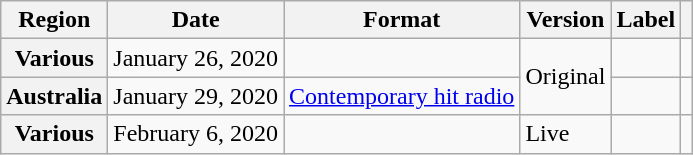<table class="wikitable plainrowheaders">
<tr>
<th scope="col">Region</th>
<th scope="col">Date</th>
<th scope="col">Format</th>
<th scope="col">Version</th>
<th scope="col">Label</th>
<th scope="col"></th>
</tr>
<tr>
<th scope="row">Various</th>
<td>January 26, 2020</td>
<td></td>
<td rowspan="2">Original</td>
<td></td>
<td></td>
</tr>
<tr>
<th scope="row">Australia</th>
<td>January 29, 2020</td>
<td><a href='#'>Contemporary hit radio</a></td>
<td></td>
<td></td>
</tr>
<tr>
<th scope="row">Various</th>
<td>February 6, 2020</td>
<td></td>
<td>Live</td>
<td></td>
<td></td>
</tr>
</table>
